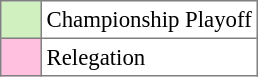<table bgcolor="#f7f8ff" cellpadding="3" cellspacing="0" border="1" style="font-size: 95%; border: gray solid 1px; border-collapse: collapse;text-align:center;">
<tr>
<td style="background: #D0F0C0;" width="20"></td>
<td bgcolor="#ffffff" align="left">Championship Playoff</td>
</tr>
<tr>
<td style="background: #FFC0E0;" width="20"></td>
<td bgcolor="#ffffff" align="left">Relegation</td>
</tr>
</table>
